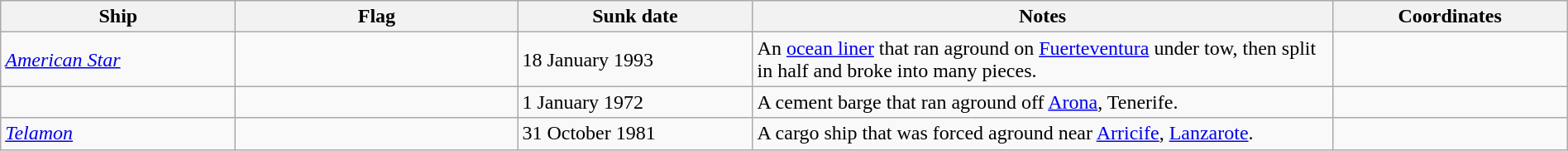<table class=wikitable | style = "width:100%">
<tr>
<th style="width:15%">Ship</th>
<th style="width:18%">Flag</th>
<th style="width:15%">Sunk date</th>
<th style="width:37%">Notes</th>
<th style="width:15%">Coordinates</th>
</tr>
<tr>
<td><a href='#'><em>American Star</em></a></td>
<td></td>
<td>18 January 1993</td>
<td>An <a href='#'>ocean liner</a> that ran aground on <a href='#'>Fuerteventura</a> under tow, then split in half and broke into many pieces.</td>
<td></td>
</tr>
<tr>
<td></td>
<td></td>
<td>1 January 1972</td>
<td>A cement barge that ran aground off <a href='#'>Arona</a>, Tenerife.</td>
<td></td>
</tr>
<tr>
<td><em><a href='#'>Telamon</a></em></td>
<td></td>
<td>31 October 1981</td>
<td>A cargo ship that was forced aground near <a href='#'>Arricife</a>, <a href='#'>Lanzarote</a>.</td>
<td></td>
</tr>
</table>
